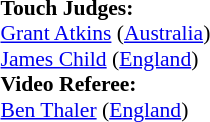<table width=100% style="font-size: 90%">
<tr>
<td><br><strong>Touch Judges:</strong>
<br><a href='#'>Grant Atkins</a> (<a href='#'>Australia</a>)
<br><a href='#'>James Child</a> (<a href='#'>England</a>)
<br><strong>Video Referee:</strong>
<br><a href='#'>Ben Thaler</a> (<a href='#'>England</a>)</td>
</tr>
</table>
